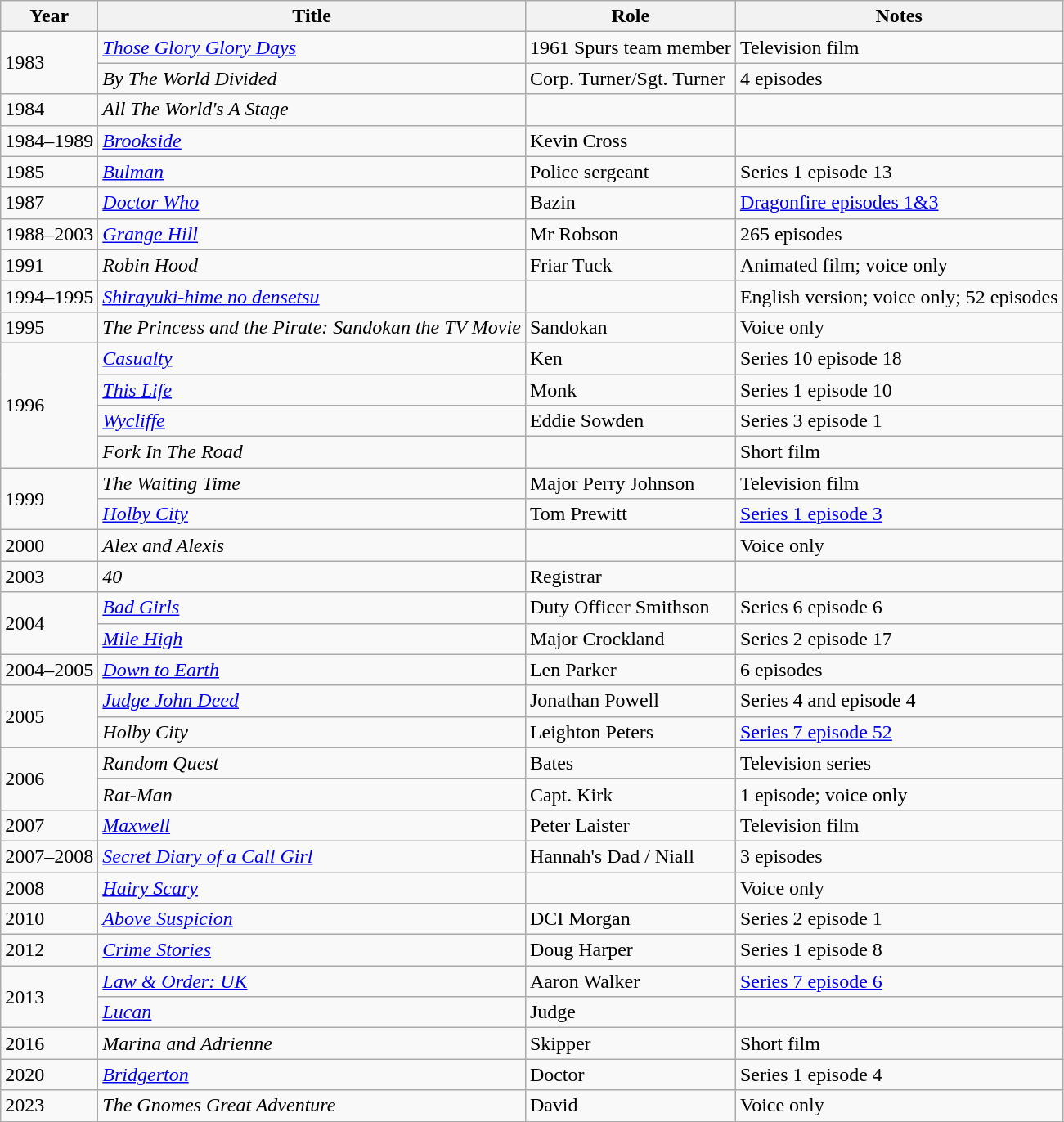<table class="wikitable plainrowheaders sortable">
<tr>
<th scope="col">Year</th>
<th scope="col">Title</th>
<th scope="col">Role</th>
<th class="unsortable">Notes</th>
</tr>
<tr>
<td rowspan="2">1983</td>
<td><em><a href='#'>Those Glory Glory Days</a></em></td>
<td>1961 Spurs team member</td>
<td>Television film</td>
</tr>
<tr>
<td><em>By The World Divided</em></td>
<td>Corp. Turner/Sgt. Turner</td>
<td>4 episodes</td>
</tr>
<tr>
<td>1984</td>
<td><em>All The World's A Stage</em></td>
<td></td>
<td></td>
</tr>
<tr>
<td>1984–1989</td>
<td><em><a href='#'>Brookside</a></em></td>
<td>Kevin Cross</td>
<td></td>
</tr>
<tr>
<td>1985</td>
<td><em><a href='#'>Bulman</a></em></td>
<td>Police sergeant</td>
<td>Series 1 episode 13</td>
</tr>
<tr>
<td>1987</td>
<td><em><a href='#'>Doctor Who</a></em></td>
<td>Bazin</td>
<td><a href='#'>Dragonfire episodes 1&3</a></td>
</tr>
<tr>
<td>1988–2003</td>
<td><em><a href='#'>Grange Hill</a></em></td>
<td>Mr Robson</td>
<td>265 episodes</td>
</tr>
<tr>
<td>1991</td>
<td><em>Robin Hood</em></td>
<td>Friar Tuck</td>
<td>Animated film; voice only</td>
</tr>
<tr>
<td>1994–1995</td>
<td><em><a href='#'>Shirayuki-hime no densetsu</a></em></td>
<td></td>
<td>English version; voice only; 52 episodes</td>
</tr>
<tr>
<td>1995</td>
<td><em>The Princess and the Pirate: Sandokan the TV Movie</em></td>
<td>Sandokan</td>
<td>Voice only</td>
</tr>
<tr>
<td rowspan="4">1996</td>
<td><em><a href='#'>Casualty</a></em></td>
<td>Ken</td>
<td>Series 10 episode 18</td>
</tr>
<tr>
<td><em><a href='#'>This Life</a></em></td>
<td>Monk</td>
<td>Series 1 episode 10</td>
</tr>
<tr>
<td><em><a href='#'>Wycliffe</a></em></td>
<td>Eddie Sowden</td>
<td>Series 3 episode 1</td>
</tr>
<tr>
<td><em>Fork In The Road</em></td>
<td></td>
<td>Short film</td>
</tr>
<tr>
<td rowspan="2">1999</td>
<td><em>The Waiting Time</em></td>
<td>Major Perry Johnson</td>
<td>Television film</td>
</tr>
<tr>
<td><em><a href='#'>Holby City</a></em></td>
<td>Tom Prewitt</td>
<td><a href='#'>Series 1 episode 3</a></td>
</tr>
<tr>
<td>2000</td>
<td><em>Alex and Alexis</em></td>
<td></td>
<td>Voice only</td>
</tr>
<tr>
<td>2003</td>
<td><em>40</em></td>
<td>Registrar</td>
<td></td>
</tr>
<tr>
<td rowspan="2">2004</td>
<td><em><a href='#'>Bad Girls</a></em></td>
<td>Duty Officer Smithson</td>
<td>Series 6 episode 6</td>
</tr>
<tr>
<td><em><a href='#'>Mile High</a></em></td>
<td>Major Crockland</td>
<td>Series 2 episode 17</td>
</tr>
<tr>
<td>2004–2005</td>
<td><em><a href='#'>Down to Earth</a></em></td>
<td>Len Parker</td>
<td>6 episodes</td>
</tr>
<tr>
<td rowspan="2">2005</td>
<td><em><a href='#'>Judge John Deed</a></em></td>
<td>Jonathan Powell</td>
<td>Series 4 and episode 4</td>
</tr>
<tr>
<td><em>Holby City</em></td>
<td>Leighton Peters</td>
<td><a href='#'>Series 7 episode 52</a></td>
</tr>
<tr>
<td rowspan="2">2006</td>
<td><em>Random Quest</em></td>
<td>Bates</td>
<td>Television series</td>
</tr>
<tr>
<td><em>Rat-Man</em></td>
<td>Capt. Kirk</td>
<td>1 episode; voice only</td>
</tr>
<tr>
<td>2007</td>
<td><em><a href='#'>Maxwell</a></em></td>
<td>Peter Laister</td>
<td>Television film</td>
</tr>
<tr>
<td>2007–2008</td>
<td><em><a href='#'>Secret Diary of a Call Girl</a></em></td>
<td>Hannah's Dad / Niall</td>
<td>3 episodes</td>
</tr>
<tr>
<td>2008</td>
<td><em><a href='#'>Hairy Scary</a></em></td>
<td></td>
<td>Voice only</td>
</tr>
<tr>
<td>2010</td>
<td><em><a href='#'>Above Suspicion</a></em></td>
<td>DCI Morgan</td>
<td>Series 2 episode 1</td>
</tr>
<tr>
<td>2012</td>
<td><em><a href='#'>Crime Stories</a></em></td>
<td>Doug Harper</td>
<td>Series 1 episode 8</td>
</tr>
<tr>
<td rowspan="2">2013</td>
<td><em><a href='#'>Law & Order: UK</a></em></td>
<td>Aaron Walker</td>
<td><a href='#'>Series 7 episode 6</a></td>
</tr>
<tr>
<td><em><a href='#'>Lucan</a></em></td>
<td>Judge</td>
<td></td>
</tr>
<tr>
<td>2016</td>
<td><em>Marina and Adrienne</em></td>
<td>Skipper</td>
<td>Short film</td>
</tr>
<tr>
<td>2020</td>
<td><em><a href='#'>Bridgerton</a></em></td>
<td>Doctor</td>
<td>Series 1 episode 4</td>
</tr>
<tr>
<td>2023</td>
<td><em>The Gnomes Great Adventure</em></td>
<td>David</td>
<td>Voice only</td>
</tr>
<tr>
</tr>
</table>
